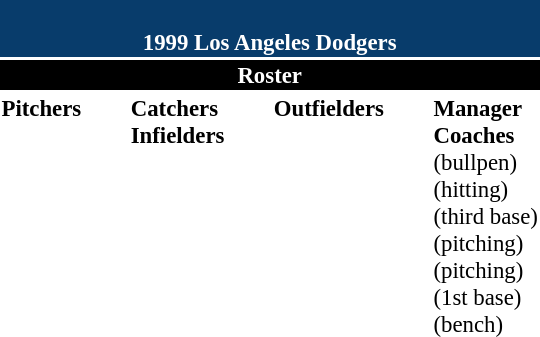<table class="toccolours" style="font-size: 95%;">
<tr>
<th colspan="10" style="background-color: #083c6b; color: #FFFFFF; text-align: center;"><br>1999 Los Angeles Dodgers</th>
</tr>
<tr>
<td colspan="10" style="background-color: black; color: #FFFFFF; text-align: center;"><strong>Roster</strong></td>
</tr>
<tr>
<td valign="top"><strong>Pitchers</strong><br> 
  

 
 
 
 
  


  




 
 

 

</td>
<td width="25px"></td>
<td valign="top"><strong>Catchers</strong><br>



<strong>Infielders</strong>










</td>
<td width="25px"></td>
<td valign="top"><strong>Outfielders</strong><br>





</td>
<td width="25px"></td>
<td valign="top"><strong>Manager</strong><br> 
<strong>Coaches</strong>
 <br>(bullpen)
 <br>(hitting)
 <br> (third base)
<br> (pitching)
 
<br> (pitching)
 <br>(1st base)
 <br>(bench)</td>
</tr>
</table>
